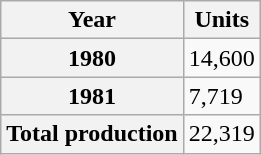<table class=wikitable>
<tr>
<th>Year</th>
<th>Units</th>
</tr>
<tr>
<th align="centered">1980</th>
<td>14,600</td>
</tr>
<tr>
<th align="centered">1981</th>
<td>7,719</td>
</tr>
<tr>
<th>Total production</th>
<td>22,319</td>
</tr>
</table>
